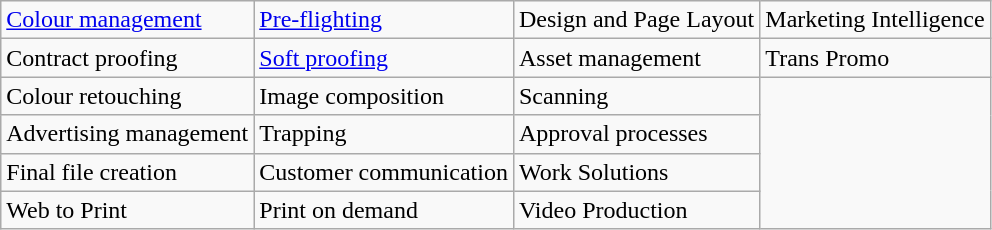<table class="wikitable" border="1">
<tr>
<td><a href='#'>Colour management</a></td>
<td><a href='#'>Pre-flighting</a></td>
<td>Design and Page Layout</td>
<td>Marketing Intelligence</td>
</tr>
<tr>
<td>Contract proofing</td>
<td><a href='#'>Soft proofing</a></td>
<td>Asset management</td>
<td>Trans Promo</td>
</tr>
<tr>
<td>Colour retouching</td>
<td>Image composition</td>
<td>Scanning</td>
</tr>
<tr>
<td>Advertising management</td>
<td>Trapping</td>
<td>Approval processes</td>
</tr>
<tr>
<td>Final file creation</td>
<td>Customer communication</td>
<td>Work Solutions</td>
</tr>
<tr>
<td>Web to Print</td>
<td>Print on demand</td>
<td>Video Production</td>
</tr>
</table>
